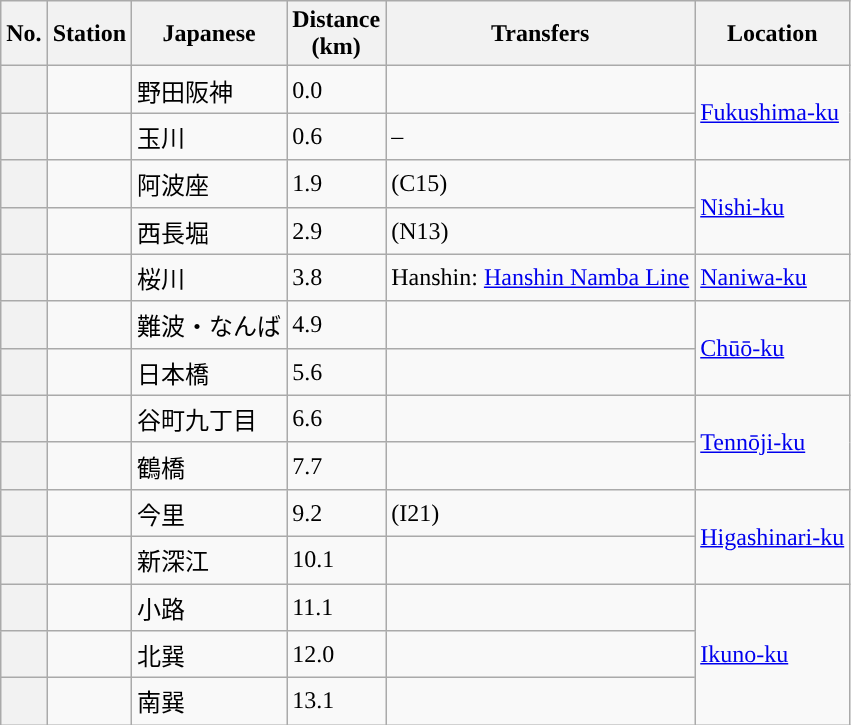<table class="wikitable">
<tr style="border-bottom:solid 3px #">
<th>No.</th>
<th>Station</th>
<th>Japanese</th>
<th>Distance<br>(km)</th>
<th>Transfers</th>
<th>Location</th>
</tr>
<tr>
<th></th>
<td></td>
<td>野田阪神</td>
<td>0.0</td>
<td></td>
<td rowspan="2"><a href='#'>Fukushima-ku</a></td>
</tr>
<tr>
<th></th>
<td></td>
<td>玉川</td>
<td>0.6</td>
<td>  – </td>
</tr>
<tr>
<th></th>
<td></td>
<td>阿波座</td>
<td>1.9</td>
<td> (C15)</td>
<td rowspan="2"><a href='#'>Nishi-ku</a></td>
</tr>
<tr>
<th></th>
<td></td>
<td>西長堀</td>
<td>2.9</td>
<td> (N13)</td>
</tr>
<tr>
<th></th>
<td></td>
<td>桜川</td>
<td>3.8</td>
<td>Hanshin: <a href='#'>Hanshin Namba Line</a></td>
<td><a href='#'>Naniwa-ku</a></td>
</tr>
<tr>
<th></th>
<td></td>
<td>難波・なんば</td>
<td>4.9</td>
<td></td>
<td rowspan="2"><a href='#'>Chūō-ku</a></td>
</tr>
<tr>
<th></th>
<td></td>
<td>日本橋</td>
<td>5.6</td>
<td></td>
</tr>
<tr>
<th></th>
<td></td>
<td>谷町九丁目</td>
<td>6.6</td>
<td></td>
<td rowspan="2"><a href='#'>Tennōji-ku</a></td>
</tr>
<tr>
<th></th>
<td></td>
<td>鶴橋</td>
<td>7.7</td>
<td></td>
</tr>
<tr>
<th></th>
<td></td>
<td>今里</td>
<td>9.2</td>
<td> (I21)</td>
<td rowspan="2"><a href='#'>Higashinari-ku</a></td>
</tr>
<tr>
<th></th>
<td></td>
<td>新深江</td>
<td>10.1</td>
<td></td>
</tr>
<tr>
<th></th>
<td></td>
<td>小路</td>
<td>11.1</td>
<td></td>
<td rowspan="3"><a href='#'>Ikuno-ku</a></td>
</tr>
<tr>
<th></th>
<td></td>
<td>北巽</td>
<td>12.0</td>
<td></td>
</tr>
<tr>
<th></th>
<td></td>
<td>南巽</td>
<td>13.1</td>
<td></td>
</tr>
</table>
